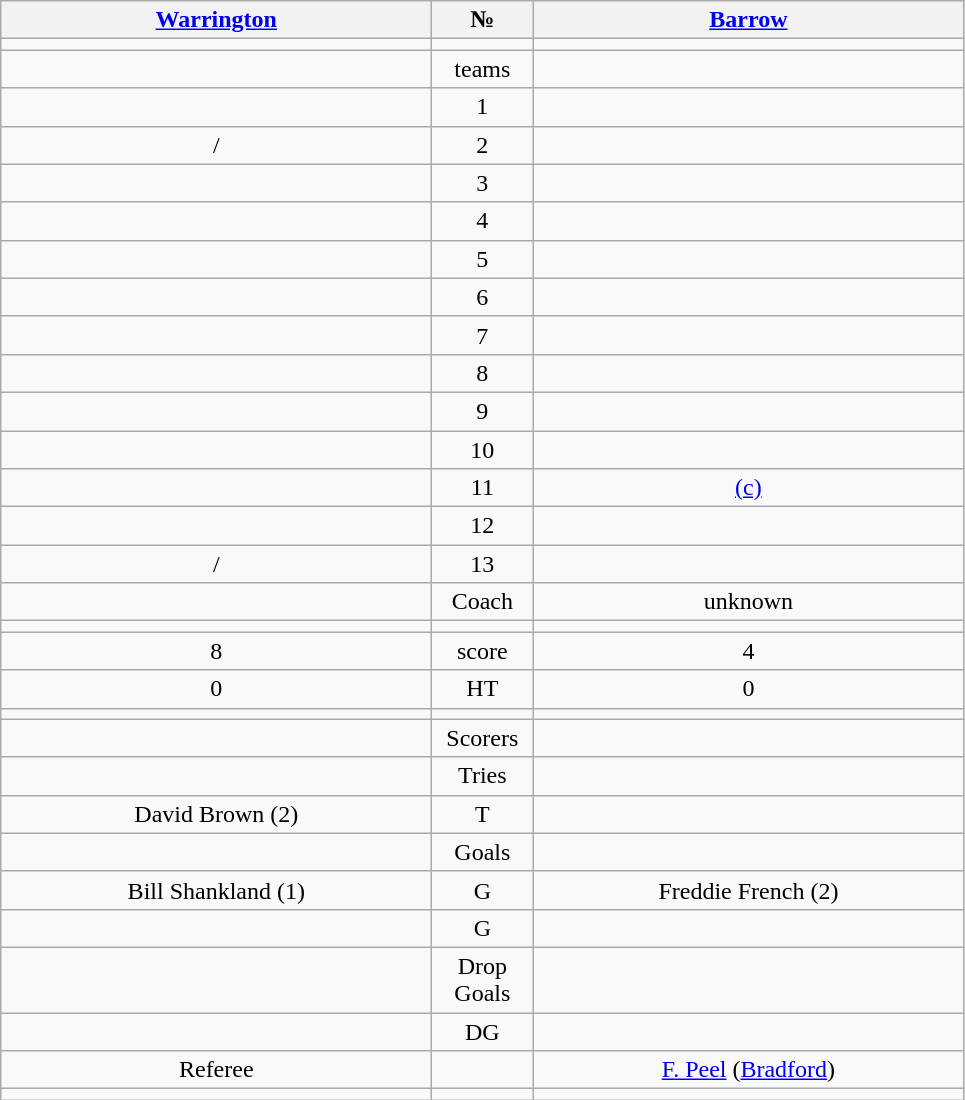<table class="wikitable" style="text-align:center;">
<tr>
<th width=280 abbr="Warrington"><a href='#'>Warrington</a></th>
<th width=60 abbr="Number">№</th>
<th width=280 abbr="Barrow"><a href='#'>Barrow</a></th>
</tr>
<tr>
<td></td>
<td></td>
<td></td>
</tr>
<tr>
<td></td>
<td>teams</td>
<td></td>
</tr>
<tr>
<td></td>
<td>1</td>
<td></td>
</tr>
<tr>
<td>/</td>
<td>2</td>
<td></td>
</tr>
<tr>
<td></td>
<td>3</td>
<td></td>
</tr>
<tr>
<td> </td>
<td>4</td>
<td> </td>
</tr>
<tr>
<td></td>
<td>5</td>
<td></td>
</tr>
<tr>
<td></td>
<td>6</td>
<td></td>
</tr>
<tr>
<td></td>
<td>7</td>
<td></td>
</tr>
<tr>
<td></td>
<td>8</td>
<td></td>
</tr>
<tr>
<td></td>
<td>9</td>
<td></td>
</tr>
<tr>
<td></td>
<td>10</td>
<td> </td>
</tr>
<tr>
<td></td>
<td>11</td>
<td> <a href='#'>(c)</a></td>
</tr>
<tr>
<td></td>
<td>12</td>
<td></td>
</tr>
<tr>
<td>/</td>
<td>13</td>
<td> </td>
</tr>
<tr>
<td></td>
<td>Coach</td>
<td>unknown</td>
</tr>
<tr>
<td></td>
<td></td>
<td></td>
</tr>
<tr>
<td>8</td>
<td>score</td>
<td>4</td>
</tr>
<tr>
<td>0</td>
<td>HT</td>
<td>0</td>
</tr>
<tr>
<td></td>
<td></td>
<td></td>
</tr>
<tr>
<td></td>
<td>Scorers</td>
<td></td>
</tr>
<tr>
<td></td>
<td>Tries</td>
<td></td>
</tr>
<tr>
<td>David Brown (2)</td>
<td>T</td>
<td></td>
</tr>
<tr>
<td></td>
<td>Goals</td>
<td></td>
</tr>
<tr>
<td>Bill Shankland (1)</td>
<td>G</td>
<td>Freddie French (2)</td>
</tr>
<tr>
<td></td>
<td>G</td>
<td></td>
</tr>
<tr>
<td></td>
<td>Drop Goals</td>
<td></td>
</tr>
<tr>
<td></td>
<td>DG</td>
<td></td>
</tr>
<tr>
<td>Referee</td>
<td></td>
<td><a href='#'>F. Peel</a> (<a href='#'>Bradford</a>)</td>
</tr>
<tr>
<td></td>
<td></td>
<td></td>
</tr>
</table>
